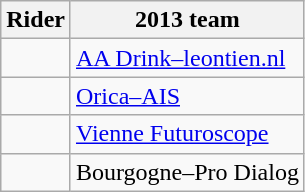<table class="wikitable">
<tr>
<th>Rider</th>
<th>2013 team</th>
</tr>
<tr>
<td></td>
<td><a href='#'>AA Drink–leontien.nl</a></td>
</tr>
<tr>
<td></td>
<td><a href='#'>Orica–AIS</a></td>
</tr>
<tr>
<td></td>
<td><a href='#'>Vienne Futuroscope</a></td>
</tr>
<tr>
<td></td>
<td>Bourgogne–Pro Dialog</td>
</tr>
</table>
